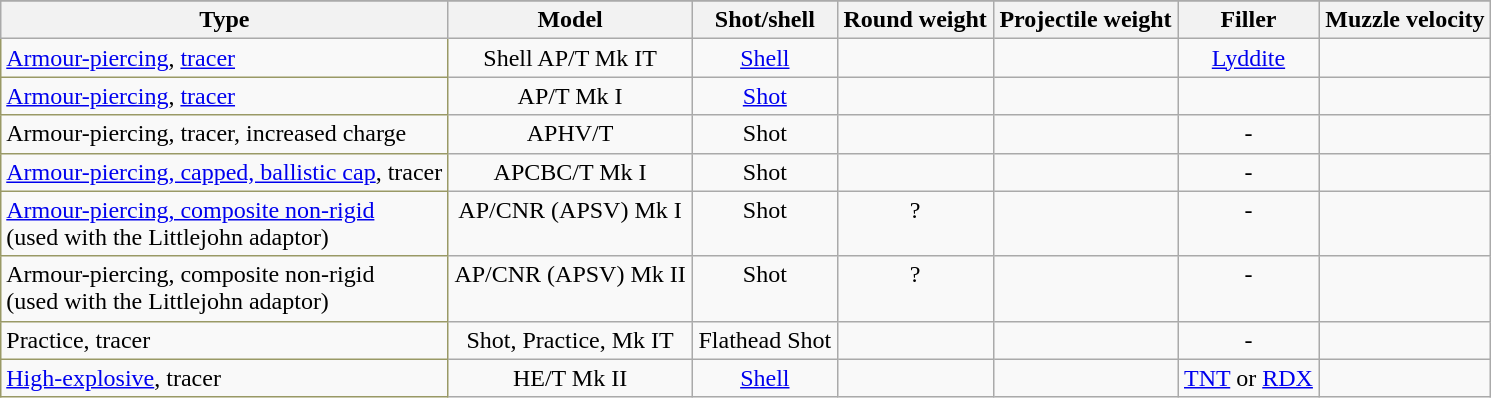<table class="wikitable">
<tr style="text-align:center;">
</tr>
<tr style="vertical-align:top; text-align:center; ">
<th width="30%">Type</th>
<th>Model</th>
<th>Shot/shell</th>
<th>Round weight</th>
<th>Projectile weight</th>
<th>Filler</th>
<th>Muzzle velocity</th>
</tr>
<tr style="vertical-align:top; text-align:center;">
<td style="border:1px solid #996; text-align:left"><a href='#'>Armour-piercing</a>, <a href='#'>tracer</a></td>
<td>Shell AP/T Mk IT</td>
<td><a href='#'>Shell</a></td>
<td></td>
<td></td>
<td> <a href='#'>Lyddite</a></td>
<td></td>
</tr>
<tr style="vertical-align:top; text-align:center;">
<td style="border:1px solid #996; text-align:left"><a href='#'>Armour-piercing</a>, <a href='#'>tracer</a></td>
<td>AP/T Mk I</td>
<td><a href='#'>Shot</a></td>
<td></td>
<td></td>
<td></td>
<td></td>
</tr>
<tr style="vertical-align:top; text-align:center;">
<td style="border:1px solid #996; text-align:left">Armour-piercing, tracer, increased charge</td>
<td>APHV/T</td>
<td>Shot</td>
<td></td>
<td></td>
<td>-</td>
<td></td>
</tr>
<tr style="vertical-align:top; text-align:center;">
<td style="border:1px solid #996; text-align:left"><a href='#'>Armour-piercing, capped, ballistic cap</a>, tracer</td>
<td>APCBC/T Mk I</td>
<td>Shot</td>
<td></td>
<td></td>
<td>-</td>
<td></td>
</tr>
<tr style="vertical-align:top; text-align:center;">
<td style="border:1px solid #996; text-align:left"><a href='#'>Armour-piercing, composite non-rigid</a><br> (used with the Littlejohn adaptor)</td>
<td>AP/CNR (APSV) Mk I</td>
<td>Shot</td>
<td>?</td>
<td></td>
<td>-</td>
<td></td>
</tr>
<tr style="vertical-align:top; text-align:center;">
<td style="border:1px solid #996; text-align:left">Armour-piercing, composite non-rigid<br> (used with the Littlejohn adaptor)</td>
<td>AP/CNR (APSV) Mk II</td>
<td>Shot</td>
<td>?</td>
<td></td>
<td>-</td>
<td></td>
</tr>
<tr style="vertical-align:top; text-align:center;">
<td style="border:1px solid #996; text-align:left">Practice, tracer</td>
<td>Shot, Practice, Mk IT</td>
<td>Flathead Shot</td>
<td></td>
<td></td>
<td>-</td>
<td></td>
</tr>
<tr style="vertical-align:top; text-align:center;">
<td style="border:1px solid #996; text-align:left"><a href='#'>High-explosive</a>, tracer</td>
<td>HE/T Mk II</td>
<td><a href='#'>Shell</a></td>
<td></td>
<td></td>
<td> <a href='#'>TNT</a> or <a href='#'>RDX</a></td>
<td></td>
</tr>
</table>
